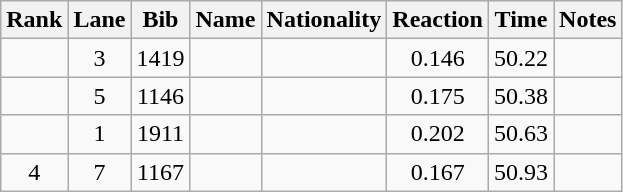<table class="wikitable sortable" style="text-align:center">
<tr>
<th>Rank</th>
<th>Lane</th>
<th>Bib</th>
<th>Name</th>
<th>Nationality</th>
<th>Reaction</th>
<th>Time</th>
<th>Notes</th>
</tr>
<tr>
<td></td>
<td>3</td>
<td>1419</td>
<td align=left></td>
<td align=left></td>
<td>0.146</td>
<td>50.22</td>
<td></td>
</tr>
<tr>
<td></td>
<td>5</td>
<td>1146</td>
<td align=left></td>
<td align=left></td>
<td>0.175</td>
<td>50.38</td>
<td></td>
</tr>
<tr>
<td></td>
<td>1</td>
<td>1911</td>
<td align=left></td>
<td align=left></td>
<td>0.202</td>
<td>50.63</td>
<td></td>
</tr>
<tr>
<td>4</td>
<td>7</td>
<td>1167</td>
<td align=left></td>
<td align=left></td>
<td>0.167</td>
<td>50.93</td>
<td></td>
</tr>
</table>
